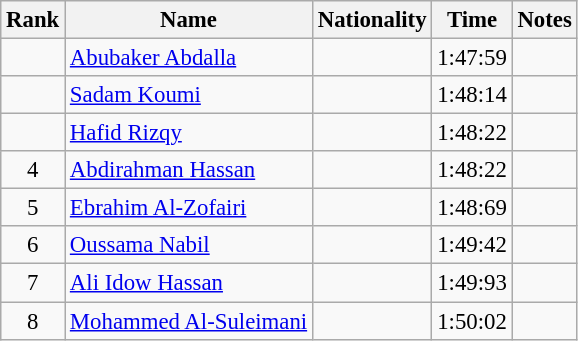<table class="wikitable sortable" style="text-align:center;font-size:95%">
<tr>
<th>Rank</th>
<th>Name</th>
<th>Nationality</th>
<th>Time</th>
<th>Notes</th>
</tr>
<tr>
<td></td>
<td align=left><a href='#'>Abubaker Abdalla</a></td>
<td align=left></td>
<td>1:47:59</td>
<td></td>
</tr>
<tr>
<td></td>
<td align=left><a href='#'>Sadam Koumi</a></td>
<td align=left></td>
<td>1:48:14</td>
<td></td>
</tr>
<tr>
<td></td>
<td align=left><a href='#'>Hafid Rizqy</a></td>
<td align=left></td>
<td>1:48:22</td>
<td></td>
</tr>
<tr>
<td>4</td>
<td align=left><a href='#'>Abdirahman Hassan</a></td>
<td align=left></td>
<td>1:48:22</td>
<td></td>
</tr>
<tr>
<td>5</td>
<td align=left><a href='#'>Ebrahim Al-Zofairi</a></td>
<td align=left></td>
<td>1:48:69</td>
<td></td>
</tr>
<tr>
<td>6</td>
<td align=left><a href='#'>Oussama Nabil</a></td>
<td align=left></td>
<td>1:49:42</td>
<td></td>
</tr>
<tr>
<td>7</td>
<td align=left><a href='#'>Ali Idow Hassan</a></td>
<td align=left></td>
<td>1:49:93</td>
<td></td>
</tr>
<tr>
<td>8</td>
<td align=left><a href='#'>Mohammed Al-Suleimani</a></td>
<td align=left></td>
<td>1:50:02</td>
<td></td>
</tr>
</table>
